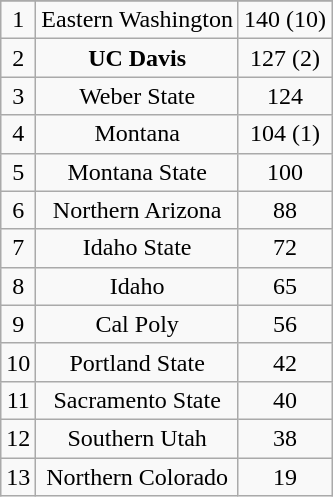<table class="wikitable" style="display: inline-table;">
<tr align="center">
</tr>
<tr align="center">
<td>1</td>
<td>Eastern Washington</td>
<td>140 (10)</td>
</tr>
<tr align="center">
<td>2</td>
<td><strong>UC Davis</strong></td>
<td>127 (2)</td>
</tr>
<tr align="center">
<td>3</td>
<td>Weber State</td>
<td>124</td>
</tr>
<tr align="center">
<td>4</td>
<td>Montana</td>
<td>104 (1)</td>
</tr>
<tr align="center">
<td>5</td>
<td>Montana State</td>
<td>100</td>
</tr>
<tr align="center">
<td>6</td>
<td>Northern Arizona</td>
<td>88</td>
</tr>
<tr align="center">
<td>7</td>
<td>Idaho State</td>
<td>72</td>
</tr>
<tr align="center">
<td>8</td>
<td>Idaho</td>
<td>65</td>
</tr>
<tr align="center">
<td>9</td>
<td>Cal Poly</td>
<td>56</td>
</tr>
<tr align="center">
<td>10</td>
<td>Portland State</td>
<td>42</td>
</tr>
<tr align="center">
<td>11</td>
<td>Sacramento State</td>
<td>40</td>
</tr>
<tr align="center">
<td>12</td>
<td>Southern Utah</td>
<td>38</td>
</tr>
<tr align="center">
<td>13</td>
<td>Northern Colorado</td>
<td>19</td>
</tr>
</table>
